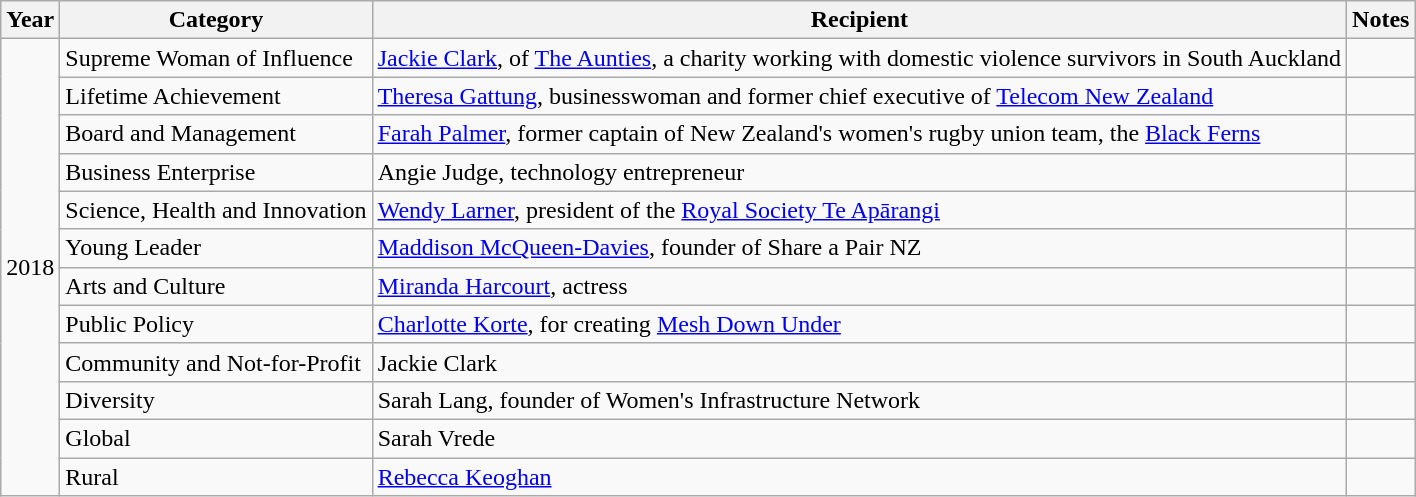<table class="wikitable">
<tr>
<th>Year</th>
<th>Category</th>
<th>Recipient</th>
<th>Notes</th>
</tr>
<tr>
<td rowspan="12">2018</td>
<td>Supreme Woman of Influence</td>
<td><a href='#'>Jackie Clark</a>, of <a href='#'>The Aunties</a>, a charity working with domestic violence survivors in South Auckland</td>
<td></td>
</tr>
<tr>
<td>Lifetime Achievement</td>
<td><a href='#'>Theresa Gattung</a>, businesswoman and former chief executive of <a href='#'>Telecom New Zealand</a></td>
<td></td>
</tr>
<tr>
<td>Board and Management</td>
<td><a href='#'>Farah Palmer</a>, former captain of New Zealand's women's rugby union team, the <a href='#'>Black Ferns</a></td>
<td></td>
</tr>
<tr>
<td>Business Enterprise</td>
<td>Angie Judge,  technology entrepreneur</td>
<td></td>
</tr>
<tr>
<td>Science, Health and Innovation</td>
<td><a href='#'>Wendy Larner</a>, president of the <a href='#'>Royal Society Te Apārangi</a></td>
<td></td>
</tr>
<tr>
<td>Young Leader</td>
<td><a href='#'>Maddison McQueen-Davies</a>, founder of Share a Pair NZ</td>
<td></td>
</tr>
<tr>
<td>Arts and Culture</td>
<td><a href='#'>Miranda Harcourt</a>, actress</td>
<td></td>
</tr>
<tr>
<td>Public Policy</td>
<td><a href='#'>Charlotte Korte</a>, for creating <a href='#'>Mesh Down Under</a></td>
<td></td>
</tr>
<tr>
<td>Community and Not-for-Profit</td>
<td>Jackie Clark</td>
<td></td>
</tr>
<tr>
<td>Diversity</td>
<td>Sarah Lang, founder of Women's Infrastructure Network</td>
<td></td>
</tr>
<tr>
<td>Global</td>
<td>Sarah Vrede</td>
<td></td>
</tr>
<tr>
<td>Rural</td>
<td><a href='#'>Rebecca Keoghan</a></td>
<td></td>
</tr>
</table>
